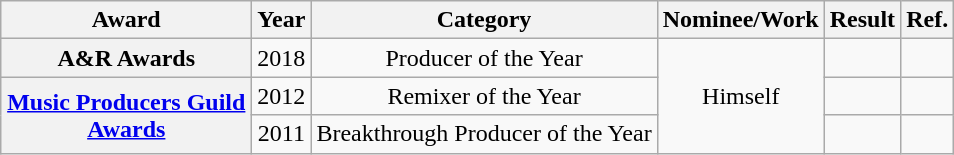<table class="wikitable plainrowheaders" style="text-align:center;">
<tr>
<th scope="col" style="width:160px;">Award</th>
<th>Year</th>
<th>Category</th>
<th>Nominee/Work</th>
<th>Result</th>
<th>Ref.</th>
</tr>
<tr>
<th scope="row">A&R Awards</th>
<td>2018</td>
<td>Producer of the Year</td>
<td rowspan="3">Himself</td>
<td></td>
<td></td>
</tr>
<tr>
<th rowspan="2" scope="row"><a href='#'>Music Producers Guild Awards</a></th>
<td>2012</td>
<td>Remixer of the Year</td>
<td></td>
<td></td>
</tr>
<tr>
<td>2011</td>
<td>Breakthrough Producer of the Year</td>
<td></td>
<td></td>
</tr>
</table>
